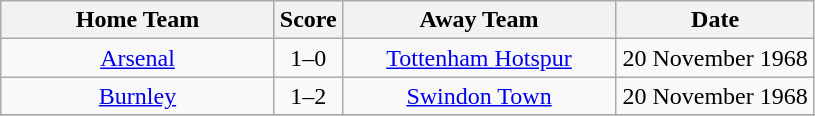<table class="wikitable" style="text-align:center;">
<tr>
<th width=175>Home Team</th>
<th width=20>Score</th>
<th width=175>Away Team</th>
<th width=125>Date</th>
</tr>
<tr>
<td><a href='#'>Arsenal</a></td>
<td>1–0</td>
<td><a href='#'>Tottenham Hotspur</a></td>
<td>20 November 1968</td>
</tr>
<tr>
<td><a href='#'>Burnley</a></td>
<td>1–2</td>
<td><a href='#'>Swindon Town</a></td>
<td>20 November 1968</td>
</tr>
<tr>
</tr>
</table>
